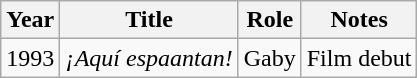<table class="wikitable sortable">
<tr>
<th>Year</th>
<th>Title</th>
<th>Role</th>
<th>Notes</th>
</tr>
<tr>
<td>1993</td>
<td><em>¡Aquí espaantan!</em></td>
<td>Gaby</td>
<td>Film debut</td>
</tr>
</table>
